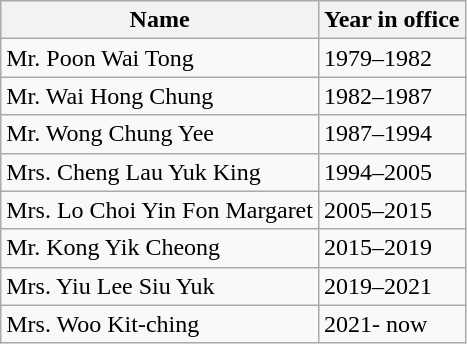<table class="wikitable">
<tr>
<th>Name</th>
<th>Year in office</th>
</tr>
<tr>
<td>Mr. Poon Wai Tong</td>
<td>1979–1982</td>
</tr>
<tr>
<td>Mr. Wai Hong Chung</td>
<td>1982–1987</td>
</tr>
<tr>
<td>Mr. Wong Chung Yee</td>
<td>1987–1994</td>
</tr>
<tr>
<td>Mrs. Cheng Lau Yuk King</td>
<td>1994–2005</td>
</tr>
<tr>
<td>Mrs. Lo Choi Yin Fon Margaret</td>
<td>2005–2015</td>
</tr>
<tr>
<td>Mr. Kong Yik Cheong</td>
<td>2015–2019</td>
</tr>
<tr>
<td>Mrs. Yiu Lee Siu Yuk</td>
<td>2019–2021</td>
</tr>
<tr>
<td>Mrs. Woo Kit-ching</td>
<td>2021- now</td>
</tr>
</table>
